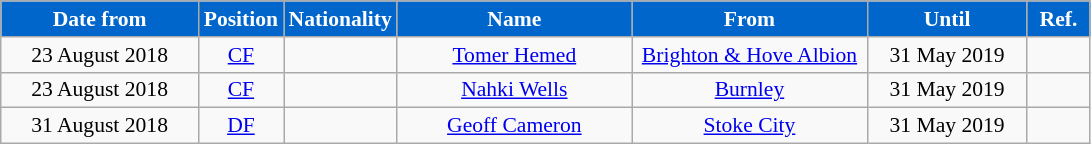<table class="wikitable"  style="text-align:center; font-size:90%; ">
<tr>
<th style="background:#0066CC; color:#FFFFFF; width:125px;">Date from</th>
<th style="background:#0066CC; color:#FFFFFF; width:50px;">Position</th>
<th style="background:#0066CC; color:#FFFFFF; width:50px;">Nationality</th>
<th style="background:#0066CC; color:#FFFFFF; width:150px;">Name</th>
<th style="background:#0066CC; color:#FFFFFF; width:150px;">From</th>
<th style="background:#0066CC; color:#FFFFFF; width:100px;">Until</th>
<th style="background:#0066CC; color:#FFFFFF; width:35px;">Ref.</th>
</tr>
<tr>
<td>23 August 2018</td>
<td><a href='#'>CF</a></td>
<td></td>
<td><a href='#'>Tomer Hemed</a></td>
<td><a href='#'>Brighton & Hove Albion</a></td>
<td>31 May 2019</td>
<td></td>
</tr>
<tr>
<td>23 August 2018</td>
<td><a href='#'>CF</a></td>
<td></td>
<td><a href='#'>Nahki Wells</a></td>
<td><a href='#'>Burnley</a></td>
<td>31 May 2019</td>
<td></td>
</tr>
<tr>
<td>31 August 2018</td>
<td><a href='#'>DF</a></td>
<td></td>
<td><a href='#'>Geoff Cameron</a></td>
<td><a href='#'>Stoke City</a></td>
<td>31 May 2019</td>
<td></td>
</tr>
</table>
